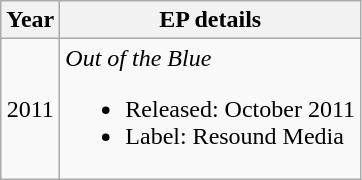<table class="wikitable">
<tr>
<th>Year</th>
<th>EP details</th>
</tr>
<tr>
<td style="text-align:center;">2011</td>
<td><em>Out of the Blue</em><br><ul><li>Released: October 2011</li><li>Label: Resound Media</li></ul></td>
</tr>
</table>
